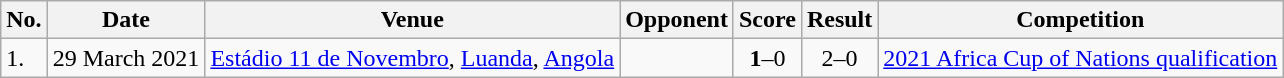<table class="wikitable">
<tr>
<th>No.</th>
<th>Date</th>
<th>Venue</th>
<th>Opponent</th>
<th>Score</th>
<th>Result</th>
<th>Competition</th>
</tr>
<tr>
<td>1.</td>
<td>29 March 2021</td>
<td><a href='#'>Estádio 11 de Novembro</a>, <a href='#'>Luanda</a>, <a href='#'>Angola</a></td>
<td></td>
<td align=center><strong>1</strong>–0</td>
<td align=center>2–0</td>
<td><a href='#'>2021 Africa Cup of Nations qualification</a></td>
</tr>
</table>
